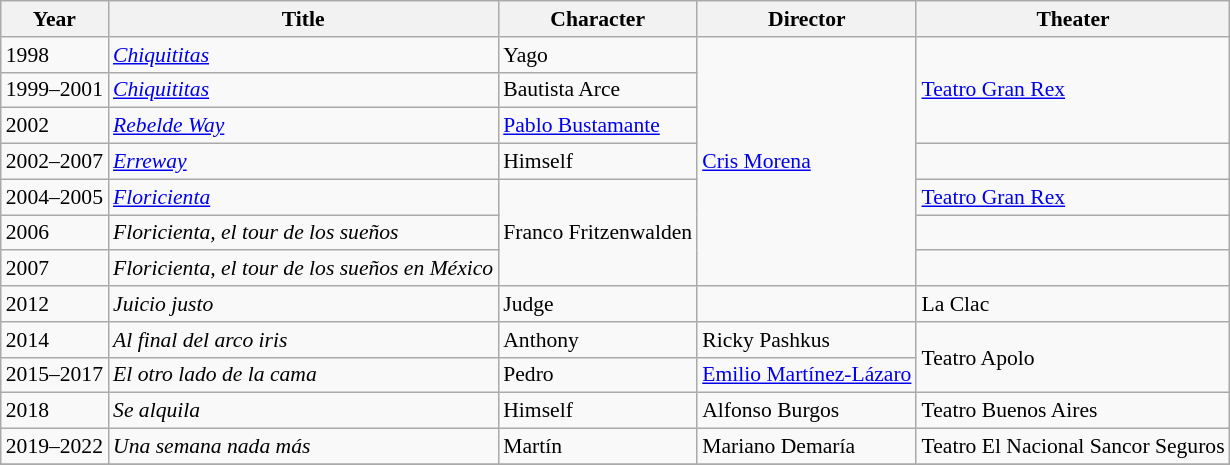<table class="wikitable" style="font-size: 90%;">
<tr>
<th>Year</th>
<th>Title</th>
<th>Character</th>
<th>Director</th>
<th>Theater</th>
</tr>
<tr>
<td>1998</td>
<td><em><a href='#'>Chiquititas</a></em></td>
<td>Yago</td>
<td rowspan="7"><a href='#'>Cris Morena</a></td>
<td rowspan="3"><a href='#'>Teatro Gran Rex</a></td>
</tr>
<tr>
<td>1999–2001</td>
<td><em><a href='#'>Chiquititas</a></em></td>
<td>Bautista Arce</td>
</tr>
<tr>
<td>2002</td>
<td><em><a href='#'>Rebelde Way</a></em></td>
<td><a href='#'>Pablo Bustamante</a></td>
</tr>
<tr>
<td>2002–2007</td>
<td><em><a href='#'>Erreway</a></em></td>
<td>Himself</td>
<td></td>
</tr>
<tr>
<td>2004–2005</td>
<td><em><a href='#'>Floricienta</a></em></td>
<td rowspan="3">Franco Fritzenwalden</td>
<td><a href='#'>Teatro Gran Rex</a></td>
</tr>
<tr>
<td>2006</td>
<td><em>Floricienta, el tour de los sueños</em></td>
<td></td>
</tr>
<tr>
<td>2007</td>
<td><em>Floricienta, el tour de los sueños en México</em></td>
<td></td>
</tr>
<tr>
<td>2012</td>
<td><em>Juicio justo</em></td>
<td>Judge</td>
<td></td>
<td>La Clac</td>
</tr>
<tr>
<td>2014</td>
<td><em>Al final del arco iris</em></td>
<td>Anthony</td>
<td>Ricky Pashkus</td>
<td rowspan="2">Teatro Apolo</td>
</tr>
<tr>
<td>2015–2017</td>
<td><em>El otro lado de la cama</em></td>
<td>Pedro</td>
<td><a href='#'>Emilio Martínez-Lázaro</a></td>
</tr>
<tr>
<td>2018</td>
<td><em>Se alquila</em></td>
<td>Himself</td>
<td>Alfonso Burgos</td>
<td>Teatro Buenos Aires</td>
</tr>
<tr>
<td>2019–2022</td>
<td><em>Una semana nada más</em></td>
<td>Martín</td>
<td>Mariano Demaría</td>
<td>Teatro El Nacional Sancor Seguros</td>
</tr>
<tr>
</tr>
</table>
